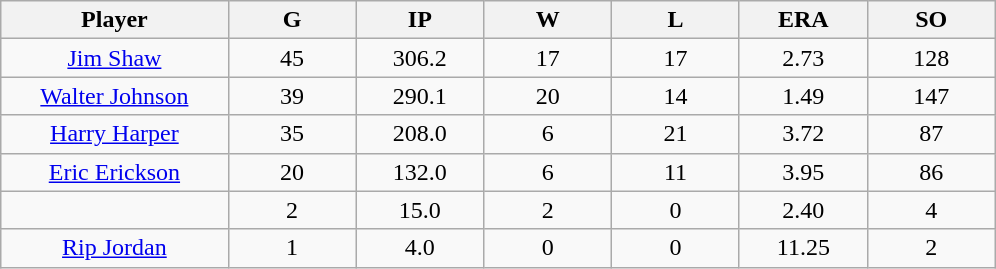<table class="wikitable sortable">
<tr>
<th bgcolor="#DDDDFF" width="16%">Player</th>
<th bgcolor="#DDDDFF" width="9%">G</th>
<th bgcolor="#DDDDFF" width="9%">IP</th>
<th bgcolor="#DDDDFF" width="9%">W</th>
<th bgcolor="#DDDDFF" width="9%">L</th>
<th bgcolor="#DDDDFF" width="9%">ERA</th>
<th bgcolor="#DDDDFF" width="9%">SO</th>
</tr>
<tr align="center">
<td><a href='#'>Jim Shaw</a></td>
<td>45</td>
<td>306.2</td>
<td>17</td>
<td>17</td>
<td>2.73</td>
<td>128</td>
</tr>
<tr align=center>
<td><a href='#'>Walter Johnson</a></td>
<td>39</td>
<td>290.1</td>
<td>20</td>
<td>14</td>
<td>1.49</td>
<td>147</td>
</tr>
<tr align=center>
<td><a href='#'>Harry Harper</a></td>
<td>35</td>
<td>208.0</td>
<td>6</td>
<td>21</td>
<td>3.72</td>
<td>87</td>
</tr>
<tr align=center>
<td><a href='#'>Eric Erickson</a></td>
<td>20</td>
<td>132.0</td>
<td>6</td>
<td>11</td>
<td>3.95</td>
<td>86</td>
</tr>
<tr align=center>
<td></td>
<td>2</td>
<td>15.0</td>
<td>2</td>
<td>0</td>
<td>2.40</td>
<td>4</td>
</tr>
<tr align="center">
<td><a href='#'>Rip Jordan</a></td>
<td>1</td>
<td>4.0</td>
<td>0</td>
<td>0</td>
<td>11.25</td>
<td>2</td>
</tr>
</table>
